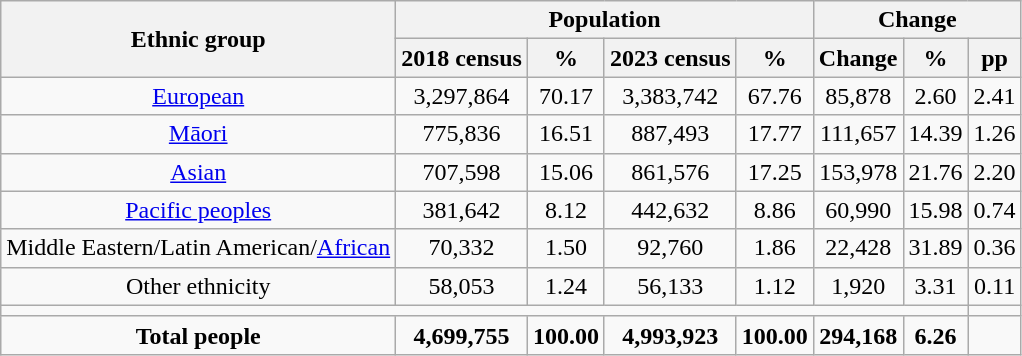<table class="wikitable" style="text-align:center;">
<tr>
<th rowspan="2">Ethnic group</th>
<th colspan="4">Population</th>
<th colspan="3">Change</th>
</tr>
<tr>
<th>2018 census</th>
<th>%</th>
<th>2023 census</th>
<th>%</th>
<th>Change</th>
<th>%</th>
<th>pp</th>
</tr>
<tr>
<td><a href='#'>European</a></td>
<td>3,297,864</td>
<td>70.17</td>
<td>3,383,742</td>
<td>67.76</td>
<td>85,878</td>
<td>2.60</td>
<td>2.41</td>
</tr>
<tr>
<td><a href='#'>Māori</a></td>
<td>775,836</td>
<td>16.51</td>
<td>887,493</td>
<td>17.77</td>
<td>111,657</td>
<td>14.39</td>
<td>1.26</td>
</tr>
<tr>
<td><a href='#'>Asian</a></td>
<td>707,598</td>
<td>15.06</td>
<td>861,576</td>
<td>17.25</td>
<td>153,978</td>
<td>21.76</td>
<td>2.20</td>
</tr>
<tr>
<td><a href='#'>Pacific peoples</a></td>
<td>381,642</td>
<td>8.12</td>
<td>442,632</td>
<td>8.86</td>
<td>60,990</td>
<td>15.98</td>
<td>0.74</td>
</tr>
<tr>
<td>Middle Eastern/Latin American/<a href='#'>African</a></td>
<td>70,332</td>
<td>1.50</td>
<td>92,760</td>
<td>1.86</td>
<td>22,428</td>
<td>31.89</td>
<td>0.36</td>
</tr>
<tr>
<td>Other ethnicity</td>
<td>58,053</td>
<td>1.24</td>
<td>56,133</td>
<td>1.12</td>
<td>1,920</td>
<td>3.31</td>
<td>0.11</td>
</tr>
<tr>
<td colspan="7"></td>
<td></td>
</tr>
<tr>
<td><strong>Total people</strong></td>
<td><strong>4,699,755</strong></td>
<td><strong>100.00</strong></td>
<td><strong>4,993,923</strong></td>
<td><strong>100.00</strong></td>
<td><strong>294,168</strong></td>
<td><strong>6.26</strong></td>
<td></td>
</tr>
</table>
